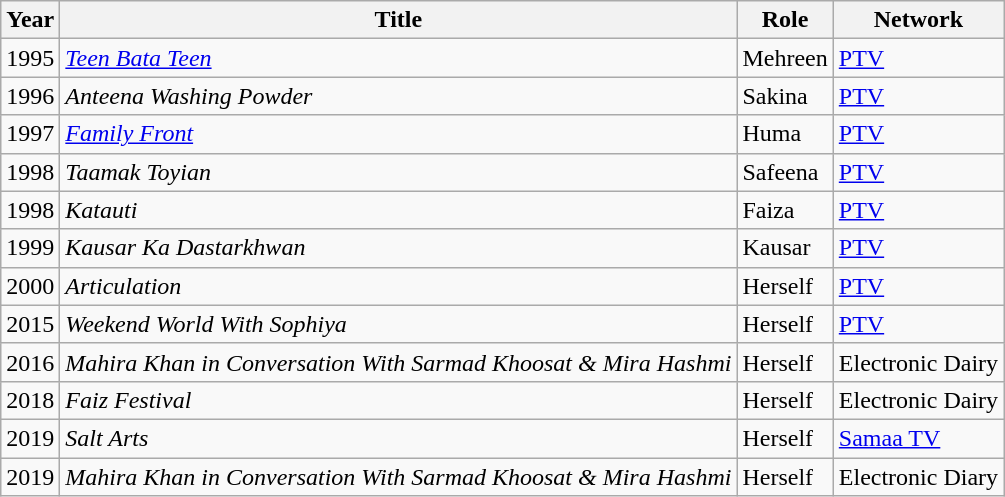<table class="wikitable sortable plainrowheaders">
<tr style="text-align:center;">
<th scope="col">Year</th>
<th scope="col">Title</th>
<th scope="col">Role</th>
<th scope="col">Network</th>
</tr>
<tr>
<td>1995</td>
<td><em><a href='#'>Teen Bata Teen</a></em></td>
<td>Mehreen</td>
<td><a href='#'>PTV</a></td>
</tr>
<tr>
<td>1996</td>
<td><em>Anteena Washing Powder</em></td>
<td>Sakina</td>
<td><a href='#'>PTV</a></td>
</tr>
<tr>
<td>1997</td>
<td><em><a href='#'>Family Front</a></em></td>
<td>Huma</td>
<td><a href='#'>PTV</a></td>
</tr>
<tr>
<td>1998</td>
<td><em>Taamak Toyian</em></td>
<td>Safeena</td>
<td><a href='#'>PTV</a></td>
</tr>
<tr>
<td>1998</td>
<td><em>Katauti</em></td>
<td>Faiza</td>
<td><a href='#'>PTV</a></td>
</tr>
<tr>
<td>1999</td>
<td><em>Kausar Ka Dastarkhwan</em></td>
<td>Kausar</td>
<td><a href='#'>PTV</a></td>
</tr>
<tr>
<td>2000</td>
<td><em>Articulation</em></td>
<td>Herself</td>
<td><a href='#'>PTV</a></td>
</tr>
<tr>
<td>2015</td>
<td><em>Weekend World With Sophiya</em></td>
<td>Herself</td>
<td><a href='#'>PTV</a></td>
</tr>
<tr>
<td>2016</td>
<td><em>Mahira Khan in Conversation With Sarmad Khoosat & Mira Hashmi</em></td>
<td>Herself</td>
<td>Electronic Dairy</td>
</tr>
<tr>
<td>2018</td>
<td><em>Faiz Festival</em></td>
<td>Herself</td>
<td>Electronic Dairy</td>
</tr>
<tr>
<td>2019</td>
<td><em>Salt Arts</em></td>
<td>Herself</td>
<td><a href='#'>Samaa TV</a></td>
</tr>
<tr>
<td>2019</td>
<td><em>Mahira Khan in Conversation With Sarmad Khoosat & Mira Hashmi</em></td>
<td>Herself</td>
<td>Electronic Diary</td>
</tr>
</table>
